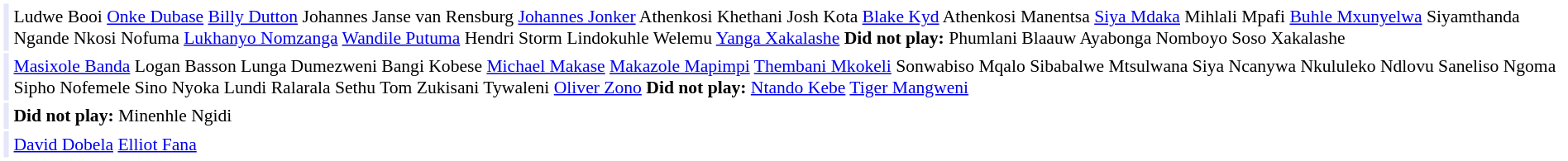<table cellpadding="2" style="border: 1px solid white; font-size:90%;">
<tr>
<td style="text-align:right;" bgcolor="lavender"></td>
<td style="text-align:left;">Ludwe Booi <a href='#'>Onke Dubase</a> <a href='#'>Billy Dutton</a> Johannes Janse van Rensburg <a href='#'>Johannes Jonker</a> Athenkosi Khethani Josh Kota <a href='#'>Blake Kyd</a> Athenkosi Manentsa <a href='#'>Siya Mdaka</a> Mihlali Mpafi <a href='#'>Buhle Mxunyelwa</a> Siyamthanda Ngande Nkosi Nofuma <a href='#'>Lukhanyo Nomzanga</a> <a href='#'>Wandile Putuma</a> Hendri Storm Lindokuhle Welemu <a href='#'>Yanga Xakalashe</a> <strong>Did not play:</strong> Phumlani Blaauw Ayabonga Nomboyo Soso Xakalashe</td>
</tr>
<tr>
<td style="text-align:right;" bgcolor="lavender"></td>
<td style="text-align:left;"><a href='#'>Masixole Banda</a> Logan Basson Lunga Dumezweni Bangi Kobese <a href='#'>Michael Makase</a> <a href='#'>Makazole Mapimpi</a> <a href='#'>Thembani Mkokeli</a> Sonwabiso Mqalo Sibabalwe Mtsulwana Siya Ncanywa Nkululeko Ndlovu Saneliso Ngoma Sipho Nofemele Sino Nyoka Lundi Ralarala Sethu Tom Zukisani Tywaleni <a href='#'>Oliver Zono</a> <strong>Did not play:</strong> <a href='#'>Ntando Kebe</a> <a href='#'>Tiger Mangweni</a></td>
</tr>
<tr>
<td style="text-align:right;" bgcolor="lavender"></td>
<td style="text-align:left;"><strong>Did not play:</strong> Minenhle Ngidi</td>
</tr>
<tr>
<td style="text-align:right;" bgcolor="lavender"></td>
<td style="text-align:left;"><a href='#'>David Dobela</a> <a href='#'>Elliot Fana</a></td>
</tr>
</table>
